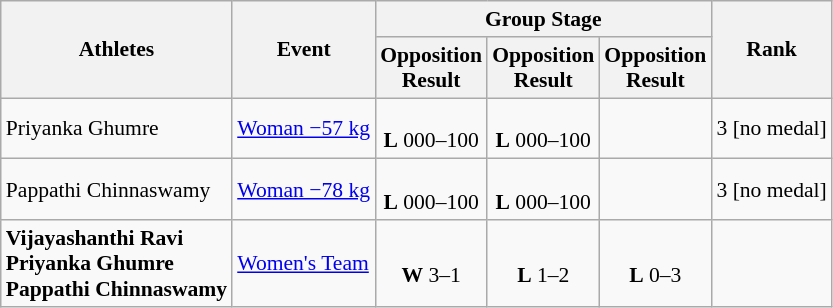<table class="wikitable" style="text-align:center; font-size:90%">
<tr>
<th rowspan=2>Athletes</th>
<th rowspan=2>Event</th>
<th colspan=3>Group Stage</th>
<th rowspan=2>Rank</th>
</tr>
<tr>
<th>Opposition<br>Result</th>
<th>Opposition<br>Result</th>
<th>Opposition<br>Result</th>
</tr>
<tr>
<td align=left>Priyanka Ghumre</td>
<td align=left><a href='#'>Woman −57 kg</a></td>
<td><br><strong>L</strong> 000–100</td>
<td><br><strong>L</strong> 000–100</td>
<td></td>
<td>3 [no medal]</td>
</tr>
<tr>
<td align=left>Pappathi Chinnaswamy</td>
<td align=left><a href='#'>Woman −78 kg</a></td>
<td><br><strong>L</strong> 000–100</td>
<td><br><strong>L</strong> 000–100</td>
<td></td>
<td>3 [no medal]</td>
</tr>
<tr>
<td align=left><strong>Vijayashanthi Ravi<br>Priyanka Ghumre<br>Pappathi Chinnaswamy</strong></td>
<td align=left><a href='#'>Women's Team</a></td>
<td><br><strong>W</strong> 3–1</td>
<td><br><strong>L</strong> 1–2</td>
<td><br><strong>L</strong> 0–3</td>
<td></td>
</tr>
</table>
